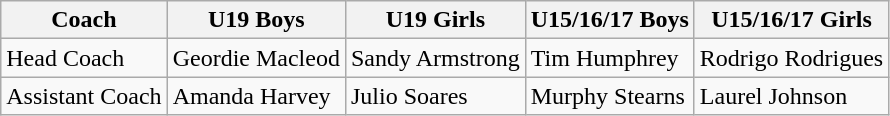<table class="wikitable">
<tr>
<th>Coach</th>
<th>U19 Boys</th>
<th>U19 Girls</th>
<th>U15/16/17 Boys</th>
<th>U15/16/17 Girls</th>
</tr>
<tr>
<td>Head Coach</td>
<td>Geordie Macleod</td>
<td>Sandy Armstrong</td>
<td>Tim Humphrey</td>
<td>Rodrigo Rodrigues</td>
</tr>
<tr>
<td>Assistant Coach</td>
<td>Amanda Harvey</td>
<td>Julio Soares</td>
<td>Murphy Stearns</td>
<td>Laurel Johnson</td>
</tr>
</table>
